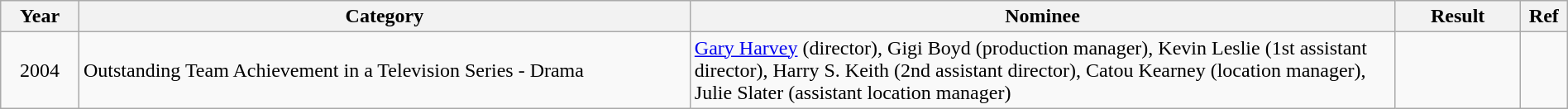<table class="wikitable" style="width:100%">
<tr>
<th style="width:5%;">Year</th>
<th style="width:39%;">Category</th>
<th style="width:45%;">Nominee</th>
<th style="width:8%;">Result</th>
<th style="width:3%;">Ref</th>
</tr>
<tr>
<td style="text-align:center;">2004</td>
<td>Outstanding Team Achievement in a Television Series - Drama</td>
<td><a href='#'>Gary Harvey</a> (director), Gigi Boyd (production manager), Kevin Leslie (1st assistant director), Harry S. Keith (2nd assistant director), Catou Kearney (location manager), Julie Slater (assistant location manager) </td>
<td></td>
<td style="text-align:center;"></td>
</tr>
</table>
